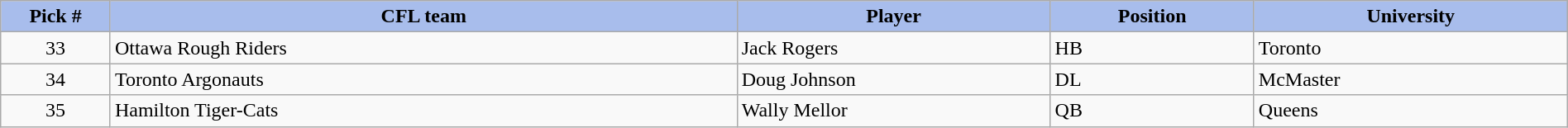<table class="wikitable" style="width: 100%">
<tr>
<th style="background:#A8BDEC;" width=7%>Pick #</th>
<th width=40% style="background:#A8BDEC;">CFL team</th>
<th width=20% style="background:#A8BDEC;">Player</th>
<th width=13% style="background:#A8BDEC;">Position</th>
<th width=20% style="background:#A8BDEC;">University</th>
</tr>
<tr>
<td align=center>33</td>
<td>Ottawa Rough Riders</td>
<td>Jack Rogers</td>
<td>HB</td>
<td>Toronto</td>
</tr>
<tr>
<td align=center>34</td>
<td>Toronto Argonauts</td>
<td>Doug Johnson</td>
<td>DL</td>
<td>McMaster</td>
</tr>
<tr>
<td align=center>35</td>
<td>Hamilton Tiger-Cats</td>
<td>Wally Mellor</td>
<td>QB</td>
<td>Queens</td>
</tr>
</table>
